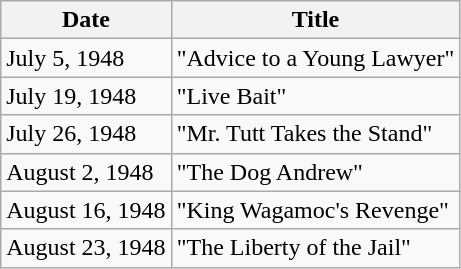<table class="wikitable">
<tr>
<th>Date</th>
<th>Title</th>
</tr>
<tr>
<td>July 5, 1948</td>
<td>"Advice to a Young Lawyer"</td>
</tr>
<tr>
<td>July 19, 1948</td>
<td>"Live Bait"</td>
</tr>
<tr>
<td>July 26, 1948</td>
<td>"Mr. Tutt Takes the Stand"</td>
</tr>
<tr>
<td>August 2, 1948</td>
<td>"The Dog Andrew"</td>
</tr>
<tr>
<td>August 16, 1948</td>
<td>"King Wagamoc's Revenge"</td>
</tr>
<tr>
<td>August 23, 1948</td>
<td>"The Liberty of the Jail"</td>
</tr>
</table>
